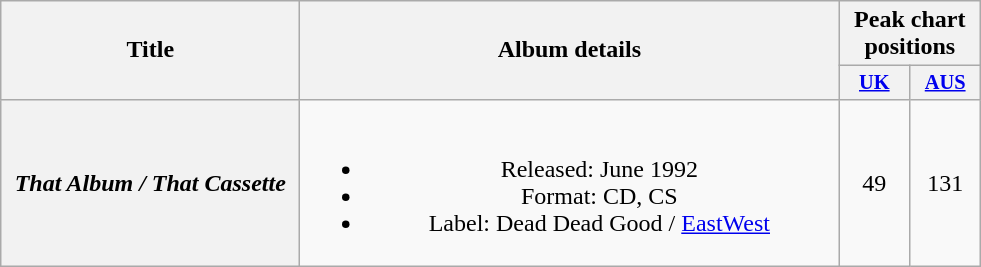<table class="wikitable plainrowheaders" style="text-align:center;" border="1">
<tr>
<th scope="col" rowspan="2" style="width:12em;">Title</th>
<th scope="col" rowspan="2" style="width:22em;">Album details</th>
<th scope="col" colspan="2">Peak chart<br>positions</th>
</tr>
<tr>
<th scope="col" style="width:3em; font-size:85%"><a href='#'>UK</a><br></th>
<th scope="col" style="width:3em; font-size:85%"><a href='#'>AUS</a><br></th>
</tr>
<tr>
<th scope="row"><em>That Album / That Cassette</em></th>
<td><br><ul><li>Released: June 1992</li><li>Format: CD, CS</li><li>Label: Dead Dead Good / <a href='#'>EastWest</a></li></ul></td>
<td>49</td>
<td>131</td>
</tr>
</table>
